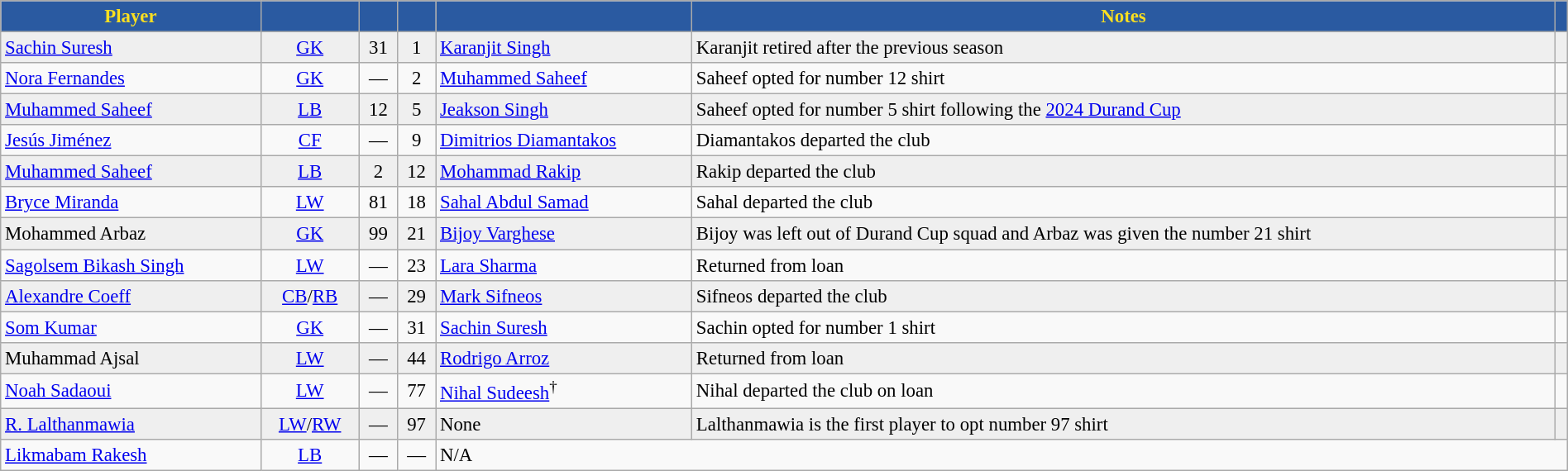<table class="wikitable sortable" style="text-align:center; font-size:95%; width:100%;">
<tr>
<th style="background:#2A5AA1; color:#FADF20; text-align:center;">Player</th>
<th style="background:#2A5AA1; color:#FADF20; text-align:center;"></th>
<th style="background:#2A5AA1; color:#FADF20; text-align:center;"></th>
<th style="background:#2A5AA1; color:#FADF20; text-align:center;"></th>
<th style="background:#2A5AA1; color:#FADF20; text-align:center;"></th>
<th style="background:#2A5AA1; color:#FADF20; text-align:center;">Notes</th>
<th style="background:#2A5AA1; color:#FADF20; text-align:center;"></th>
</tr>
<tr bgcolor="#EFEFEF">
<td style="text-align:left;"> <a href='#'>Sachin Suresh</a></td>
<td><a href='#'>GK</a></td>
<td>31</td>
<td>1</td>
<td style="text-align:left;"> <a href='#'>Karanjit Singh</a></td>
<td style="text-align:left;">Karanjit retired after the previous season</td>
<td></td>
</tr>
<tr>
<td style="text-align:left;"> <a href='#'>Nora Fernandes</a></td>
<td><a href='#'>GK</a></td>
<td>—</td>
<td>2</td>
<td style="text-align:left;"> <a href='#'>Muhammed Saheef</a></td>
<td style="text-align:left;">Saheef opted for number 12 shirt</td>
<td></td>
</tr>
<tr bgcolor="#EFEFEF">
<td style="text-align:left;"> <a href='#'>Muhammed Saheef</a></td>
<td><a href='#'>LB</a></td>
<td>12</td>
<td>5</td>
<td style="text-align:left;"> <a href='#'>Jeakson Singh</a></td>
<td style="text-align:left;">Saheef opted for number 5 shirt following the <a href='#'>2024 Durand Cup</a></td>
<td></td>
</tr>
<tr>
<td style="text-align:left;"> <a href='#'>Jesús Jiménez</a></td>
<td><a href='#'>CF</a></td>
<td>—</td>
<td>9</td>
<td style="text-align:left;"> <a href='#'>Dimitrios Diamantakos</a></td>
<td style="text-align:left;">Diamantakos departed the club</td>
<td></td>
</tr>
<tr bgcolor="#EFEFEF">
<td style="text-align:left;"> <a href='#'>Muhammed Saheef</a></td>
<td><a href='#'>LB</a></td>
<td>2</td>
<td>12</td>
<td style="text-align:left;"> <a href='#'>Mohammad Rakip</a></td>
<td style="text-align:left;">Rakip departed the club</td>
<td></td>
</tr>
<tr>
<td style="text-align:left;"> <a href='#'>Bryce Miranda</a></td>
<td><a href='#'>LW</a></td>
<td>81</td>
<td>18</td>
<td style="text-align:left;"> <a href='#'>Sahal Abdul Samad</a></td>
<td style="text-align:left;">Sahal departed the club</td>
<td></td>
</tr>
<tr bgcolor="#EFEFEF">
<td style="text-align:left;"> Mohammed Arbaz</td>
<td><a href='#'>GK</a></td>
<td>99</td>
<td>21</td>
<td style="text-align:left;"> <a href='#'>Bijoy Varghese</a></td>
<td style="text-align:left;">Bijoy was left out of Durand Cup squad and Arbaz was given the number 21 shirt</td>
<td></td>
</tr>
<tr>
<td style="text-align:left;"> <a href='#'>Sagolsem Bikash Singh</a></td>
<td><a href='#'>LW</a></td>
<td>—</td>
<td>23</td>
<td style="text-align:left;"> <a href='#'>Lara Sharma</a></td>
<td style="text-align:left;">Returned from loan</td>
<td></td>
</tr>
<tr bgcolor="#EFEFEF">
<td style="text-align:left;"> <a href='#'>Alexandre Coeff</a></td>
<td><a href='#'>CB</a>/<a href='#'>RB</a></td>
<td>—</td>
<td>29</td>
<td style="text-align:left;"> <a href='#'>Mark Sifneos</a></td>
<td style="text-align:left;">Sifneos departed the club</td>
<td></td>
</tr>
<tr>
<td style="text-align:left;"> <a href='#'>Som Kumar</a></td>
<td><a href='#'>GK</a></td>
<td>—</td>
<td>31</td>
<td style="text-align:left;"> <a href='#'>Sachin Suresh</a></td>
<td style="text-align:left;">Sachin opted for number 1 shirt</td>
<td></td>
</tr>
<tr bgcolor="#EFEFEF">
<td style="text-align:left;"> Muhammad Ajsal</td>
<td><a href='#'>LW</a></td>
<td>—</td>
<td>44</td>
<td style="text-align:left;"> <a href='#'>Rodrigo Arroz</a></td>
<td style="text-align:left;">Returned from loan</td>
<td></td>
</tr>
<tr>
<td style="text-align:left;"> <a href='#'>Noah Sadaoui</a></td>
<td><a href='#'>LW</a></td>
<td>—</td>
<td>77</td>
<td style="text-align:left;"> <a href='#'>Nihal Sudeesh</a><sup>†</sup></td>
<td style="text-align:left;">Nihal departed the club on loan</td>
<td></td>
</tr>
<tr bgcolor="#EFEFEF">
<td style="text-align:left;"> <a href='#'>R. Lalthanmawia</a></td>
<td><a href='#'>LW</a>/<a href='#'>RW</a></td>
<td>—</td>
<td>97</td>
<td style="text-align:left;">None</td>
<td style="text-align:left;">Lalthanmawia is the first player to opt number 97 shirt</td>
<td></td>
</tr>
<tr>
<td style="text-align:left;"> <a href='#'>Likmabam Rakesh</a></td>
<td><a href='#'>LB</a></td>
<td>—</td>
<td>—</td>
<td colspan="3" style="text-align:left;">N/A</td>
</tr>
</table>
